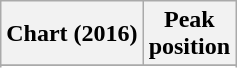<table class="wikitable sortable plainrowheaders">
<tr>
<th scope="col">Chart (2016)</th>
<th scope="col">Peak<br>position</th>
</tr>
<tr>
</tr>
<tr>
</tr>
<tr>
</tr>
<tr>
</tr>
<tr>
</tr>
<tr>
</tr>
</table>
